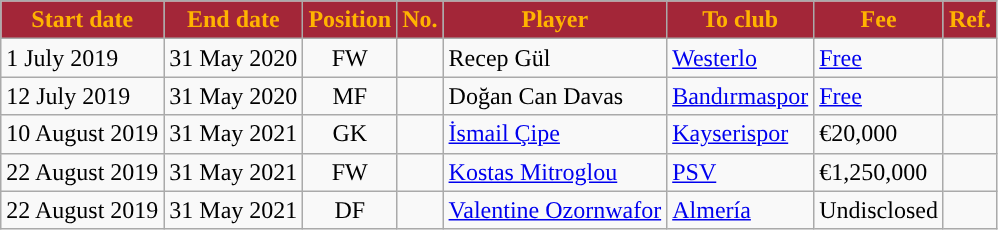<table class="wikitable sortable">
<tr>
<th style="background:#a32638; color:#ffb300; ">Start date</th>
<th style="background:#a32638; color:#ffb300; ">End date</th>
<th style="background:#a32638; color:#ffb300; ">Position</th>
<th style="background:#a32638; color:#ffb300; ">No.</th>
<th style="background:#a32638; color:#ffb300; ">Player</th>
<th style="background:#a32638; color:#ffb300; ">To club</th>
<th style="background:#a32638; color:#ffb300; ">Fee</th>
<th style="background:#a32638; color:#ffb300; ">Ref.</th>
</tr>
<tr>
<td>1 July 2019</td>
<td>31 May 2020</td>
<td style="text-align:center;">FW</td>
<td style="text-align:center;"></td>
<td style="text-align:left;"> Recep Gül</td>
<td style="text-align:left;"> <a href='#'>Westerlo</a></td>
<td><a href='#'>Free</a> </td>
<td></td>
</tr>
<tr>
<td>12 July 2019</td>
<td>31 May 2020</td>
<td style="text-align:center;">MF</td>
<td style="text-align:center;"></td>
<td style="text-align:left;"> Doğan Can Davas</td>
<td style="text-align:left;"> <a href='#'>Bandırmaspor</a></td>
<td><a href='#'>Free</a></td>
<td></td>
</tr>
<tr>
<td>10 August 2019</td>
<td>31 May 2021</td>
<td style="text-align:center;">GK</td>
<td style="text-align:center;"></td>
<td style="text-align:left;"> <a href='#'>İsmail Çipe</a></td>
<td style="text-align:left;"> <a href='#'>Kayserispor</a></td>
<td>€20,000</td>
<td></td>
</tr>
<tr>
<td>22 August 2019</td>
<td>31 May 2021</td>
<td style="text-align:center;">FW</td>
<td style="text-align:center;"></td>
<td style="text-align:left;"> <a href='#'>Kostas Mitroglou</a></td>
<td style="text-align:left;"> <a href='#'>PSV</a></td>
<td>€1,250,000</td>
<td></td>
</tr>
<tr>
<td>22 August 2019</td>
<td>31 May 2021</td>
<td style="text-align:center;">DF</td>
<td style="text-align:center;"></td>
<td style="text-align:left;"> <a href='#'>Valentine Ozornwafor</a></td>
<td style="text-align:left;"> <a href='#'>Almería</a></td>
<td>Undisclosed</td>
<td></td>
</tr>
</table>
